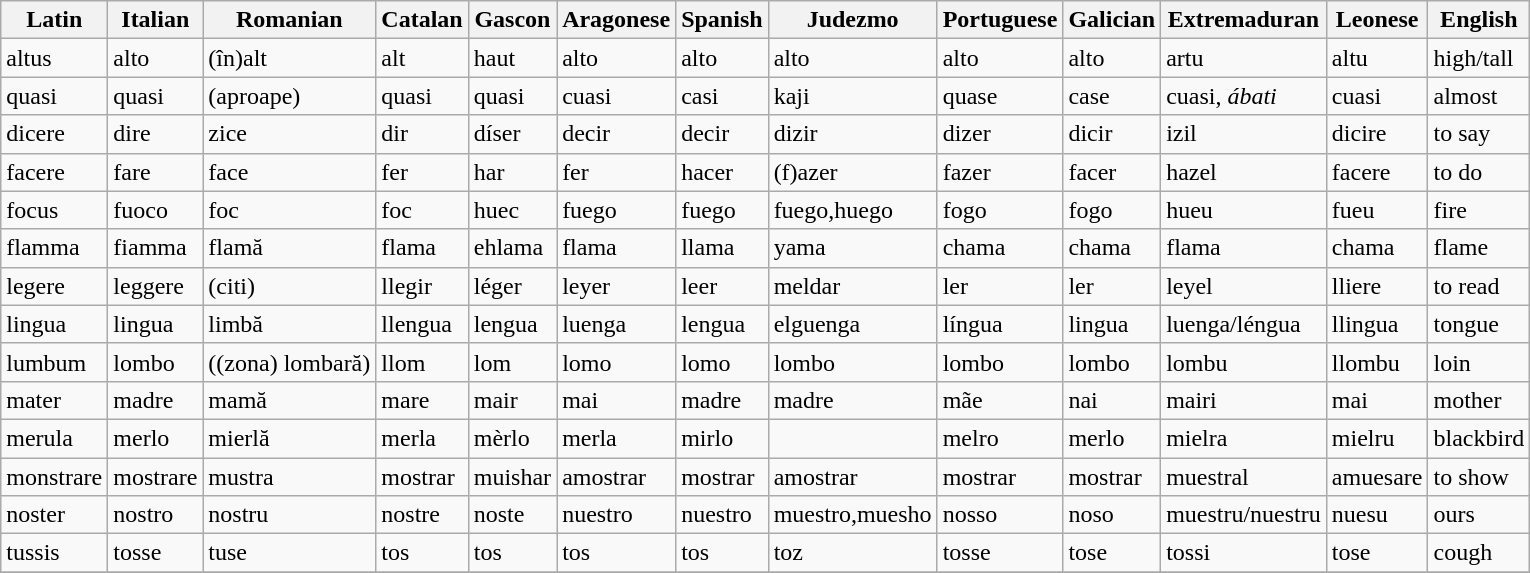<table class="wikitable">
<tr>
<th>Latin</th>
<th>Italian</th>
<th>Romanian</th>
<th>Catalan</th>
<th>Gascon</th>
<th>Aragonese</th>
<th>Spanish</th>
<th>Judezmo</th>
<th>Portuguese</th>
<th>Galician</th>
<th>Extremaduran</th>
<th>Leonese</th>
<th>English</th>
</tr>
<tr>
<td>altus</td>
<td>alto</td>
<td>(în)alt</td>
<td>alt</td>
<td>haut</td>
<td>alto</td>
<td>alto</td>
<td>alto</td>
<td>alto</td>
<td>alto</td>
<td>artu </td>
<td>altu</td>
<td>high/tall</td>
</tr>
<tr>
<td>quasi</td>
<td>quasi</td>
<td>(aproape)</td>
<td>quasi</td>
<td>quasi</td>
<td>cuasi</td>
<td>casi</td>
<td>kaji</td>
<td>quase</td>
<td>case</td>
<td>cuasi, <em>ábati</em></td>
<td>cuasi</td>
<td>almost</td>
</tr>
<tr>
<td>dicere</td>
<td>dire</td>
<td>zice</td>
<td>dir</td>
<td>díser</td>
<td>decir</td>
<td>decir </td>
<td>dizir</td>
<td>dizer</td>
<td>dicir</td>
<td>izil </td>
<td>dicire</td>
<td>to say</td>
</tr>
<tr>
<td>facere</td>
<td>fare</td>
<td>face</td>
<td>fer</td>
<td>har</td>
<td>fer</td>
<td>hacer<br></td>
<td>(f)azer</td>
<td>fazer</td>
<td>facer</td>
<td>hazel </td>
<td>facere</td>
<td>to do</td>
</tr>
<tr>
<td>focus</td>
<td>fuoco</td>
<td>foc</td>
<td>foc</td>
<td>huec</td>
<td>fuego</td>
<td>fuego</td>
<td>fuego,huego</td>
<td>fogo</td>
<td>fogo</td>
<td>hueu</td>
<td>fueu</td>
<td>fire</td>
</tr>
<tr>
<td>flamma</td>
<td>fiamma</td>
<td>flamă</td>
<td>flama</td>
<td>ehlama</td>
<td>flama</td>
<td>llama</td>
<td>yama</td>
<td>chama</td>
<td>chama</td>
<td>flama</td>
<td>chama</td>
<td>flame</td>
</tr>
<tr>
<td>legere</td>
<td>leggere</td>
<td>(citi)</td>
<td>llegir</td>
<td>léger</td>
<td>leyer</td>
<td>leer</td>
<td>meldar</td>
<td>ler</td>
<td>ler</td>
<td>leyel</td>
<td>lliere</td>
<td>to read</td>
</tr>
<tr>
<td>lingua</td>
<td>lingua</td>
<td>limbă</td>
<td>llengua</td>
<td>lengua</td>
<td>luenga</td>
<td>lengua</td>
<td>elguenga</td>
<td>língua</td>
<td>lingua</td>
<td>luenga/léngua</td>
<td>llingua</td>
<td>tongue</td>
</tr>
<tr>
<td>lumbum</td>
<td>lombo</td>
<td>((zona) lombară)</td>
<td>llom</td>
<td>lom</td>
<td>lomo</td>
<td>lomo</td>
<td>lombo</td>
<td>lombo</td>
<td>lombo</td>
<td>lombu</td>
<td>llombu</td>
<td>loin</td>
</tr>
<tr>
<td>mater</td>
<td>madre</td>
<td>mamă</td>
<td>mare</td>
<td>mair</td>
<td>mai</td>
<td>madre</td>
<td>madre</td>
<td>mãe</td>
<td>nai</td>
<td>mairi</td>
<td>mai</td>
<td>mother</td>
</tr>
<tr>
<td>merula</td>
<td>merlo</td>
<td>mierlă</td>
<td>merla</td>
<td>mèrlo</td>
<td>merla</td>
<td>mirlo</td>
<td></td>
<td>melro</td>
<td>merlo</td>
<td>mielra</td>
<td>mielru</td>
<td>blackbird</td>
</tr>
<tr>
<td>monstrare</td>
<td>mostrare</td>
<td>mustra</td>
<td>mostrar</td>
<td>muishar</td>
<td>amostrar</td>
<td>mostrar</td>
<td>amostrar</td>
<td>mostrar</td>
<td>mostrar</td>
<td>muestral</td>
<td>amuesare</td>
<td>to show</td>
</tr>
<tr>
<td>noster</td>
<td>nostro</td>
<td>nostru</td>
<td>nostre</td>
<td>noste</td>
<td>nuestro</td>
<td>nuestro</td>
<td>muestro,muesho</td>
<td>nosso</td>
<td>noso</td>
<td>muestru/nuestru</td>
<td>nuesu</td>
<td>ours</td>
</tr>
<tr>
<td>tussis</td>
<td>tosse</td>
<td>tuse</td>
<td>tos</td>
<td>tos</td>
<td>tos</td>
<td>tos</td>
<td>toz</td>
<td>tosse</td>
<td>tose</td>
<td>tossi</td>
<td>tose</td>
<td>cough</td>
</tr>
<tr>
</tr>
</table>
